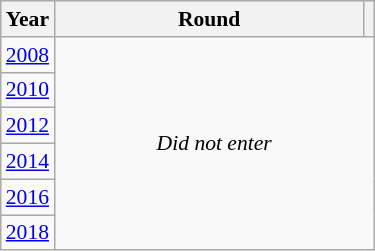<table class="wikitable" style="text-align: center; font-size:90%">
<tr>
<th>Year</th>
<th style="width:200px">Round</th>
<th></th>
</tr>
<tr>
<td><a href='#'>2008</a></td>
<td colspan="2" rowspan="6"><em>Did not enter</em></td>
</tr>
<tr>
<td><a href='#'>2010</a></td>
</tr>
<tr>
<td><a href='#'>2012</a></td>
</tr>
<tr>
<td><a href='#'>2014</a></td>
</tr>
<tr>
<td><a href='#'>2016</a></td>
</tr>
<tr>
<td><a href='#'>2018</a></td>
</tr>
</table>
